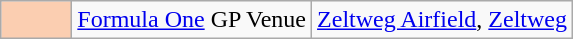<table class="wikitable">
<tr>
<td width="40px" align="center" style="background-color:#FBCEB1"></td>
<td><a href='#'>Formula One</a> GP Venue</td>
<td><a href='#'>Zeltweg Airfield</a>, <a href='#'>Zeltweg</a></td>
</tr>
</table>
